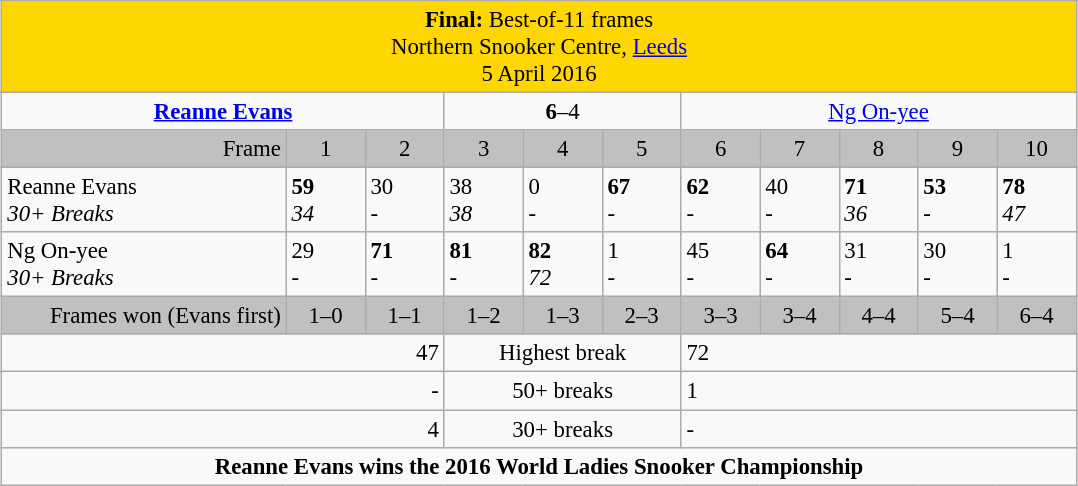<table class="wikitable"  style="font-size: 95%; margin: 1em auto 1em auto;">
<tr>
<td colspan=11 align="center" bgcolor="#ffd700"><strong>Final:</strong> Best-of-11 frames<br>Northern Snooker Centre, <a href='#'>Leeds</a><br>5 April 2016</td>
</tr>
<tr>
<td colspan=3 align="center"><strong><a href='#'>Reanne Evans</a></strong> <br> </td>
<td colspan=3 align="center"><strong>6</strong>–4</td>
<td colspan=5 align="center"><a href='#'>Ng On-yee</a> <br> </td>
</tr>
<tr>
<td style="width: 12em;; background: silver;" align="right">Frame</td>
<td style="width: 3em; background: silver;" align="center">1</td>
<td style="width: 3em; background: silver;" align="center">2</td>
<td style="width: 3em; background: silver;" align="center">3</td>
<td style="width: 3em; background: silver;" align="center">4</td>
<td style="width: 3em; background: silver;" align="center">5</td>
<td style="width: 3em; background: silver;" align="center">6</td>
<td style="width: 3em; background: silver;" align="center">7</td>
<td style="width: 3em; background: silver;" align="center">8</td>
<td style="width: 3em; background: silver;" align="center">9</td>
<td style="width: 3em; background: silver;" align="center">10</td>
</tr>
<tr>
<td>Reanne Evans<br> <em>30+ Breaks</em></td>
<td><strong>59</strong><br><em>34</em></td>
<td>30<br>-</td>
<td>38<br><em>38</em></td>
<td>0<br>-</td>
<td><strong>67</strong><br>-</td>
<td><strong>62</strong><br>-</td>
<td>40<br>-</td>
<td><strong>71</strong><br><em>36</em></td>
<td><strong>53</strong><br>-</td>
<td><strong>78</strong><br><em>47</em></td>
</tr>
<tr>
<td>Ng On-yee<br>  <em>30+ Breaks</em></td>
<td>29<br>-</td>
<td><strong>71</strong><br>-</td>
<td><strong>81</strong><br>-</td>
<td><strong>82</strong><br><em>72</em></td>
<td>1<br>-</td>
<td>45<br>-</td>
<td><strong>64</strong><br>-</td>
<td>31<br>-</td>
<td>30<br>-</td>
<td>1<br>-</td>
</tr>
<tr>
<td style="background: silver;" align="right">Frames won (Evans first)</td>
<td style="background: silver;" align="center">1–0</td>
<td style="background: silver;" align="center">1–1</td>
<td style="background: silver;" align="center">1–2</td>
<td style="background: silver;" align="center">1–3</td>
<td style="background: silver;" align="center">2–3</td>
<td style="background: silver;" align="center">3–3</td>
<td style="background: silver;" align="center">3–4</td>
<td style="background: silver;" align="center">4–4</td>
<td style="background: silver;" align="center">5–4</td>
<td style="background: silver;" align="center">6–4</td>
</tr>
<tr>
<td colspan=3 align="right">47</td>
<td colspan=3 align="center">Highest break</td>
<td colspan=5 align="left">72</td>
</tr>
<tr>
<td colspan=3 align="right">-</td>
<td colspan=3 align="center">50+ breaks</td>
<td colspan=5 align="left">1</td>
</tr>
<tr>
<td colspan=3 align="right">4</td>
<td colspan=3 align="center">30+ breaks</td>
<td colspan=5 align="left">-</td>
</tr>
<tr>
<td colspan=11 align="center"><strong>Reanne Evans wins the 2016 World Ladies Snooker Championship</strong></td>
</tr>
</table>
